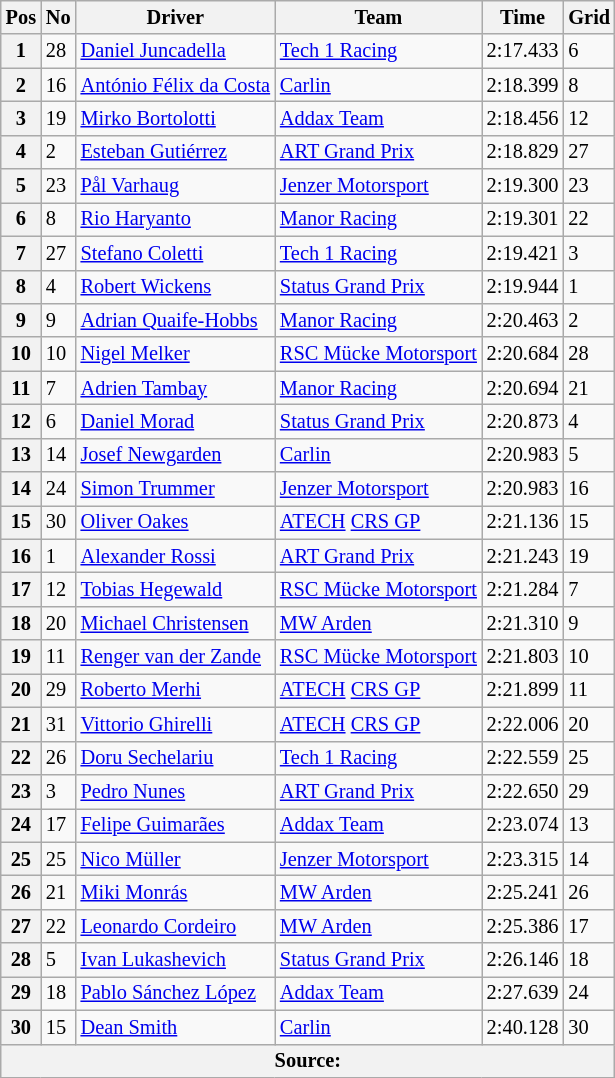<table class="wikitable" style="font-size: 85%">
<tr>
<th>Pos</th>
<th>No</th>
<th>Driver</th>
<th>Team</th>
<th>Time</th>
<th>Grid</th>
</tr>
<tr>
<th>1</th>
<td>28</td>
<td> <a href='#'>Daniel Juncadella</a></td>
<td><a href='#'>Tech 1 Racing</a></td>
<td>2:17.433</td>
<td>6</td>
</tr>
<tr>
<th>2</th>
<td>16</td>
<td> <a href='#'>António Félix da Costa</a></td>
<td><a href='#'>Carlin</a></td>
<td>2:18.399</td>
<td>8</td>
</tr>
<tr>
<th>3</th>
<td>19</td>
<td> <a href='#'>Mirko Bortolotti</a></td>
<td><a href='#'>Addax Team</a></td>
<td>2:18.456</td>
<td>12</td>
</tr>
<tr>
<th>4</th>
<td>2</td>
<td> <a href='#'>Esteban Gutiérrez</a></td>
<td><a href='#'>ART Grand Prix</a></td>
<td>2:18.829</td>
<td>27</td>
</tr>
<tr>
<th>5</th>
<td>23</td>
<td> <a href='#'>Pål Varhaug</a></td>
<td><a href='#'>Jenzer Motorsport</a></td>
<td>2:19.300</td>
<td>23</td>
</tr>
<tr>
<th>6</th>
<td>8</td>
<td> <a href='#'>Rio Haryanto</a></td>
<td><a href='#'>Manor Racing</a></td>
<td>2:19.301</td>
<td>22</td>
</tr>
<tr>
<th>7</th>
<td>27</td>
<td> <a href='#'>Stefano Coletti</a></td>
<td><a href='#'>Tech 1 Racing</a></td>
<td>2:19.421</td>
<td>3</td>
</tr>
<tr>
<th>8</th>
<td>4</td>
<td> <a href='#'>Robert Wickens</a></td>
<td><a href='#'>Status Grand Prix</a></td>
<td>2:19.944</td>
<td>1</td>
</tr>
<tr>
<th>9</th>
<td>9</td>
<td> <a href='#'>Adrian Quaife-Hobbs</a></td>
<td><a href='#'>Manor Racing</a></td>
<td>2:20.463</td>
<td>2</td>
</tr>
<tr>
<th>10</th>
<td>10</td>
<td> <a href='#'>Nigel Melker</a></td>
<td><a href='#'>RSC Mücke Motorsport</a></td>
<td>2:20.684</td>
<td>28</td>
</tr>
<tr>
<th>11</th>
<td>7</td>
<td> <a href='#'>Adrien Tambay</a></td>
<td><a href='#'>Manor Racing</a></td>
<td>2:20.694</td>
<td>21</td>
</tr>
<tr>
<th>12</th>
<td>6</td>
<td> <a href='#'>Daniel Morad</a></td>
<td><a href='#'>Status Grand Prix</a></td>
<td>2:20.873</td>
<td>4</td>
</tr>
<tr>
<th>13</th>
<td>14</td>
<td> <a href='#'>Josef Newgarden</a></td>
<td><a href='#'>Carlin</a></td>
<td>2:20.983</td>
<td>5</td>
</tr>
<tr>
<th>14</th>
<td>24</td>
<td> <a href='#'>Simon Trummer</a></td>
<td><a href='#'>Jenzer Motorsport</a></td>
<td>2:20.983</td>
<td>16</td>
</tr>
<tr>
<th>15</th>
<td>30</td>
<td> <a href='#'>Oliver Oakes</a></td>
<td><a href='#'>ATECH</a> <a href='#'>CRS GP</a></td>
<td>2:21.136</td>
<td>15</td>
</tr>
<tr>
<th>16</th>
<td>1</td>
<td> <a href='#'>Alexander Rossi</a></td>
<td><a href='#'>ART Grand Prix</a></td>
<td>2:21.243</td>
<td>19</td>
</tr>
<tr>
<th>17</th>
<td>12</td>
<td> <a href='#'>Tobias Hegewald</a></td>
<td><a href='#'>RSC Mücke Motorsport</a></td>
<td>2:21.284</td>
<td>7</td>
</tr>
<tr>
<th>18</th>
<td>20</td>
<td> <a href='#'>Michael Christensen</a></td>
<td><a href='#'>MW Arden</a></td>
<td>2:21.310</td>
<td>9</td>
</tr>
<tr>
<th>19</th>
<td>11</td>
<td> <a href='#'>Renger van der Zande</a></td>
<td><a href='#'>RSC Mücke Motorsport</a></td>
<td>2:21.803</td>
<td>10</td>
</tr>
<tr>
<th>20</th>
<td>29</td>
<td> <a href='#'>Roberto Merhi</a></td>
<td><a href='#'>ATECH</a> <a href='#'>CRS GP</a></td>
<td>2:21.899</td>
<td>11</td>
</tr>
<tr>
<th>21</th>
<td>31</td>
<td> <a href='#'>Vittorio Ghirelli</a></td>
<td><a href='#'>ATECH</a> <a href='#'>CRS GP</a></td>
<td>2:22.006</td>
<td>20</td>
</tr>
<tr>
<th>22</th>
<td>26</td>
<td> <a href='#'>Doru Sechelariu</a></td>
<td><a href='#'>Tech 1 Racing</a></td>
<td>2:22.559</td>
<td>25</td>
</tr>
<tr>
<th>23</th>
<td>3</td>
<td> <a href='#'>Pedro Nunes</a></td>
<td><a href='#'>ART Grand Prix</a></td>
<td>2:22.650</td>
<td>29</td>
</tr>
<tr>
<th>24</th>
<td>17</td>
<td> <a href='#'>Felipe Guimarães</a></td>
<td><a href='#'>Addax Team</a></td>
<td>2:23.074</td>
<td>13</td>
</tr>
<tr>
<th>25</th>
<td>25</td>
<td> <a href='#'>Nico Müller</a></td>
<td><a href='#'>Jenzer Motorsport</a></td>
<td>2:23.315</td>
<td>14</td>
</tr>
<tr>
<th>26</th>
<td>21</td>
<td> <a href='#'>Miki Monrás</a></td>
<td><a href='#'>MW Arden</a></td>
<td>2:25.241</td>
<td>26</td>
</tr>
<tr>
<th>27</th>
<td>22</td>
<td> <a href='#'>Leonardo Cordeiro</a></td>
<td><a href='#'>MW Arden</a></td>
<td>2:25.386</td>
<td>17</td>
</tr>
<tr>
<th>28</th>
<td>5</td>
<td> <a href='#'>Ivan Lukashevich</a></td>
<td><a href='#'>Status Grand Prix</a></td>
<td>2:26.146</td>
<td>18</td>
</tr>
<tr>
<th>29</th>
<td>18</td>
<td> <a href='#'>Pablo Sánchez López</a></td>
<td><a href='#'>Addax Team</a></td>
<td>2:27.639</td>
<td>24</td>
</tr>
<tr>
<th>30</th>
<td>15</td>
<td> <a href='#'>Dean Smith</a></td>
<td><a href='#'>Carlin</a></td>
<td>2:40.128</td>
<td>30</td>
</tr>
<tr>
<th colspan="6">Source:</th>
</tr>
</table>
